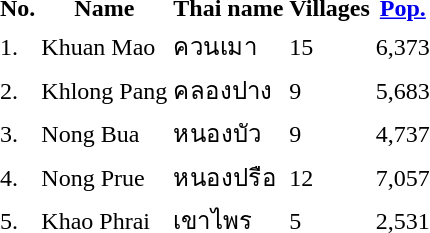<table>
<tr valign=top>
<td><br><table>
<tr>
<th>No.</th>
<th>Name</th>
<th>Thai name</th>
<th>Villages</th>
<th><a href='#'>Pop.</a></th>
</tr>
<tr>
<td>1.</td>
<td>Khuan Mao</td>
<td>ควนเมา</td>
<td>15</td>
<td>6,373</td>
<td></td>
</tr>
<tr>
<td>2.</td>
<td>Khlong Pang</td>
<td>คลองปาง</td>
<td>9</td>
<td>5,683</td>
<td></td>
</tr>
<tr>
<td>3.</td>
<td>Nong Bua</td>
<td>หนองบัว</td>
<td>9</td>
<td>4,737</td>
<td></td>
</tr>
<tr>
<td>4.</td>
<td>Nong Prue</td>
<td>หนองปรือ</td>
<td>12</td>
<td>7,057</td>
<td></td>
</tr>
<tr>
<td>5.</td>
<td>Khao Phrai</td>
<td>เขาไพร</td>
<td>5</td>
<td>2,531</td>
<td></td>
</tr>
</table>
</td>
<td> </td>
</tr>
</table>
